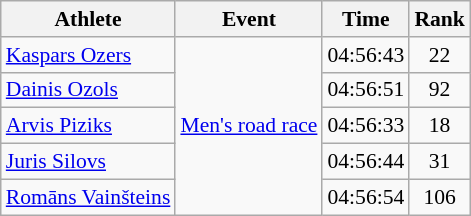<table class=wikitable style="font-size:90%">
<tr>
<th>Athlete</th>
<th>Event</th>
<th>Time</th>
<th>Rank</th>
</tr>
<tr align=center>
<td align=left><a href='#'>Kaspars Ozers</a></td>
<td align=left rowspan=5><a href='#'>Men's road race</a></td>
<td>04:56:43</td>
<td>22</td>
</tr>
<tr align=center>
<td align=left><a href='#'>Dainis Ozols</a></td>
<td>04:56:51</td>
<td>92</td>
</tr>
<tr align=center>
<td align=left><a href='#'>Arvis Piziks</a></td>
<td>04:56:33</td>
<td>18</td>
</tr>
<tr align=center>
<td align=left><a href='#'>Juris Silovs</a></td>
<td>04:56:44</td>
<td>31</td>
</tr>
<tr align=center>
<td align=left><a href='#'>Romāns Vainšteins</a></td>
<td>04:56:54</td>
<td>106</td>
</tr>
</table>
